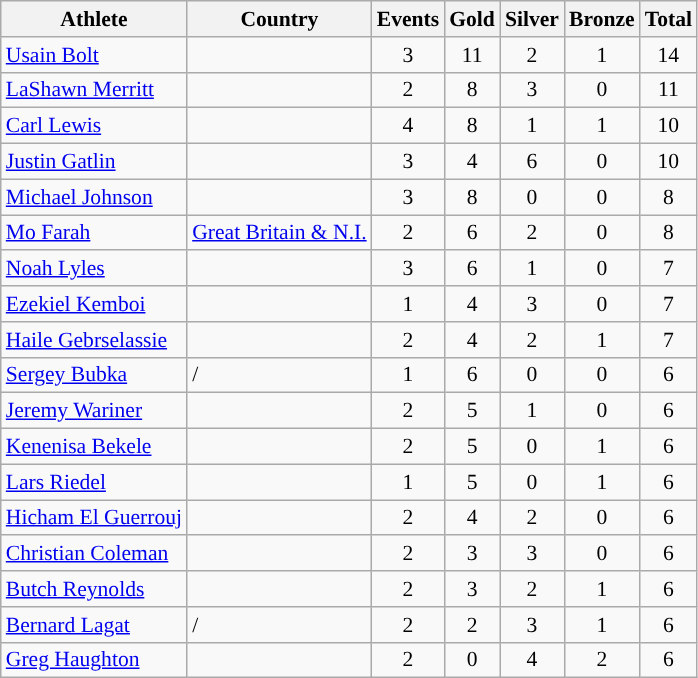<table class="wikitable sortable" style="text-align:center; font-size:90%;">
<tr>
<th>Athlete</th>
<th>Country</th>
<th>Events</th>
<th>Gold</th>
<th>Silver</th>
<th>Bronze</th>
<th>Total</th>
</tr>
<tr>
<td align=left><a href='#'>Usain Bolt</a></td>
<td align=left></td>
<td>3</td>
<td>11</td>
<td>2</td>
<td>1</td>
<td>14</td>
</tr>
<tr>
<td align=left><a href='#'>LaShawn Merritt</a></td>
<td align=left></td>
<td>2</td>
<td>8</td>
<td>3</td>
<td>0</td>
<td>11</td>
</tr>
<tr>
<td align=left><a href='#'>Carl Lewis</a></td>
<td align=left></td>
<td>4</td>
<td>8</td>
<td>1</td>
<td>1</td>
<td>10</td>
</tr>
<tr>
<td align=left><a href='#'>Justin Gatlin</a></td>
<td align=left></td>
<td>3</td>
<td>4</td>
<td>6</td>
<td>0</td>
<td>10</td>
</tr>
<tr>
<td align=left><a href='#'>Michael Johnson</a></td>
<td align=left></td>
<td>3</td>
<td>8</td>
<td>0</td>
<td>0</td>
<td>8</td>
</tr>
<tr>
<td align=left><a href='#'>Mo Farah</a></td>
<td align=left> <a href='#'>Great Britain & N.I.</a></td>
<td>2</td>
<td>6</td>
<td>2</td>
<td>0</td>
<td>8</td>
</tr>
<tr>
<td align=left><a href='#'>Noah Lyles</a></td>
<td align=left></td>
<td>3</td>
<td>6</td>
<td>1</td>
<td>0</td>
<td>7</td>
</tr>
<tr>
<td align=left><a href='#'>Ezekiel Kemboi</a></td>
<td align=left></td>
<td>1</td>
<td>4</td>
<td>3</td>
<td>0</td>
<td>7</td>
</tr>
<tr>
<td align=left><a href='#'>Haile Gebrselassie</a></td>
<td align=left></td>
<td>2</td>
<td>4</td>
<td>2</td>
<td>1</td>
<td>7</td>
</tr>
<tr>
<td align=left><a href='#'>Sergey Bubka</a></td>
<td align=left> /<br> </td>
<td>1</td>
<td>6</td>
<td>0</td>
<td>0</td>
<td>6</td>
</tr>
<tr>
<td align=left><a href='#'>Jeremy Wariner</a></td>
<td align=left></td>
<td>2</td>
<td>5</td>
<td>1</td>
<td>0</td>
<td>6</td>
</tr>
<tr>
<td align=left><a href='#'>Kenenisa Bekele</a></td>
<td align=left></td>
<td>2</td>
<td>5</td>
<td>0</td>
<td>1</td>
<td>6</td>
</tr>
<tr>
<td align=left><a href='#'>Lars Riedel</a></td>
<td align=left></td>
<td>1</td>
<td>5</td>
<td>0</td>
<td>1</td>
<td>6</td>
</tr>
<tr>
<td align=left><a href='#'>Hicham El Guerrouj</a></td>
<td align=left></td>
<td>2</td>
<td>4</td>
<td>2</td>
<td>0</td>
<td>6</td>
</tr>
<tr>
<td align=left><a href='#'>Christian Coleman</a></td>
<td align=left></td>
<td>2</td>
<td>3</td>
<td>3</td>
<td>0</td>
<td>6</td>
</tr>
<tr>
<td align=left><a href='#'>Butch Reynolds</a></td>
<td align=left></td>
<td>2</td>
<td>3</td>
<td>2</td>
<td>1</td>
<td>6</td>
</tr>
<tr>
<td align=left><a href='#'>Bernard Lagat</a></td>
<td align=left> /<br> </td>
<td>2</td>
<td>2</td>
<td>3</td>
<td>1</td>
<td>6</td>
</tr>
<tr>
<td align=left><a href='#'>Greg Haughton</a></td>
<td align=left></td>
<td>2</td>
<td>0</td>
<td>4</td>
<td>2</td>
<td>6</td>
</tr>
</table>
